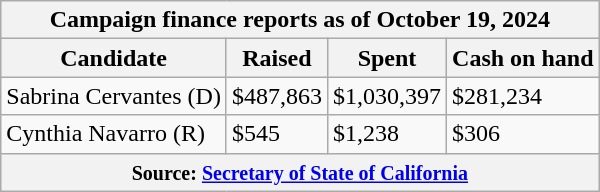<table class="wikitable sortable">
<tr>
<th colspan=4>Campaign finance reports as of October 19, 2024</th>
</tr>
<tr style="text-align:center;">
<th>Candidate</th>
<th>Raised</th>
<th>Spent</th>
<th>Cash on hand</th>
</tr>
<tr>
<td>Sabrina Cervantes (D)</td>
<td>$487,863</td>
<td>$1,030,397</td>
<td>$281,234</td>
</tr>
<tr>
<td>Cynthia Navarro (R)</td>
<td>$545</td>
<td>$1,238</td>
<td>$306</td>
</tr>
<tr>
<th colspan="4"><small>Source: <a href='#'>Secretary of State of California</a></small></th>
</tr>
</table>
